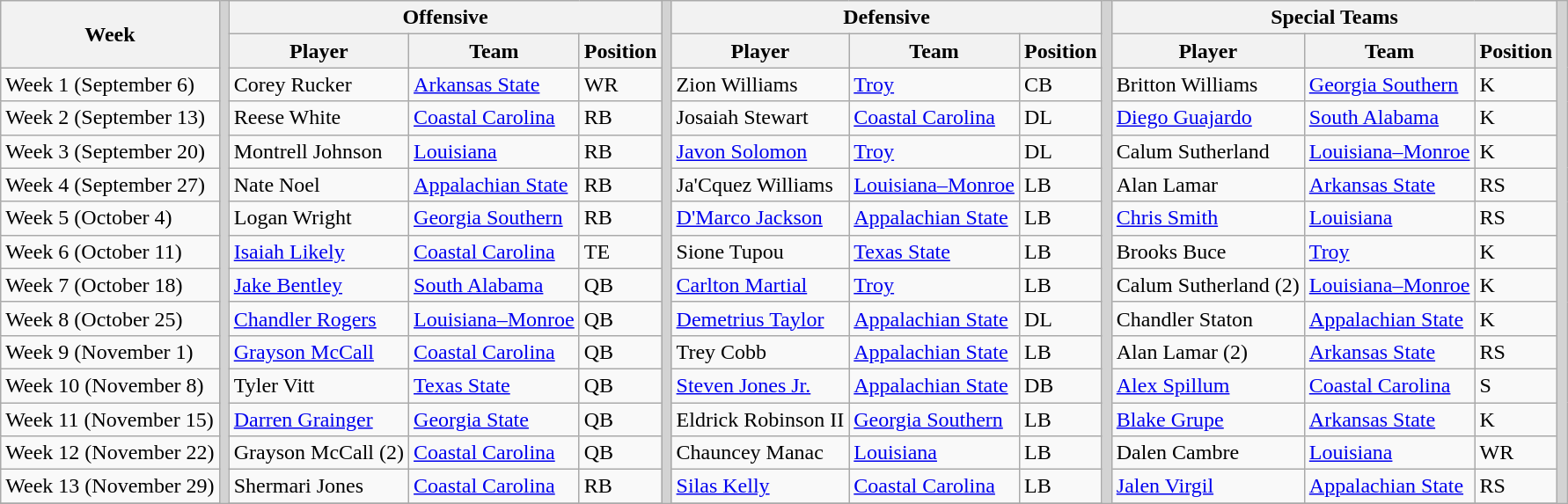<table class="wikitable" border="1">
<tr>
<th rowspan="2">Week</th>
<th rowSpan="17" style="background-color:lightgrey;"></th>
<th colspan="3">Offensive</th>
<th rowSpan="17" style="background-color:lightgrey;"></th>
<th colspan="3">Defensive</th>
<th rowSpan="17" style="background-color:lightgrey;"></th>
<th colspan="3">Special Teams</th>
<th rowSpan="17" style="background-color:lightgrey;"></th>
</tr>
<tr>
<th>Player</th>
<th>Team</th>
<th>Position</th>
<th>Player</th>
<th>Team</th>
<th>Position</th>
<th>Player</th>
<th>Team</th>
<th>Position</th>
</tr>
<tr>
<td>Week 1 (September 6)</td>
<td>Corey Rucker</td>
<td><a href='#'>Arkansas State</a></td>
<td>WR</td>
<td>Zion Williams</td>
<td><a href='#'>Troy</a></td>
<td>CB</td>
<td>Britton Williams</td>
<td><a href='#'>Georgia Southern</a></td>
<td>K</td>
</tr>
<tr>
<td>Week 2 (September 13)</td>
<td>Reese White</td>
<td><a href='#'>Coastal Carolina</a></td>
<td>RB</td>
<td>Josaiah Stewart</td>
<td><a href='#'>Coastal Carolina</a></td>
<td>DL</td>
<td><a href='#'>Diego Guajardo</a></td>
<td><a href='#'>South Alabama</a></td>
<td>K</td>
</tr>
<tr>
<td>Week 3 (September 20)</td>
<td>Montrell Johnson</td>
<td><a href='#'>Louisiana</a></td>
<td>RB</td>
<td><a href='#'>Javon Solomon</a></td>
<td><a href='#'>Troy</a></td>
<td>DL</td>
<td>Calum Sutherland</td>
<td><a href='#'>Louisiana–Monroe</a></td>
<td>K</td>
</tr>
<tr>
<td>Week 4 (September 27)</td>
<td>Nate Noel</td>
<td><a href='#'>Appalachian State</a></td>
<td>RB</td>
<td>Ja'Cquez Williams</td>
<td><a href='#'>Louisiana–Monroe</a></td>
<td>LB</td>
<td>Alan Lamar</td>
<td><a href='#'>Arkansas State</a></td>
<td>RS</td>
</tr>
<tr>
<td>Week 5 (October 4)</td>
<td>Logan Wright</td>
<td><a href='#'>Georgia Southern</a></td>
<td>RB</td>
<td><a href='#'>D'Marco Jackson</a></td>
<td><a href='#'>Appalachian State</a></td>
<td>LB</td>
<td><a href='#'>Chris Smith</a></td>
<td><a href='#'>Louisiana</a></td>
<td>RS</td>
</tr>
<tr>
<td>Week 6 (October 11)</td>
<td><a href='#'>Isaiah Likely</a></td>
<td><a href='#'>Coastal Carolina</a></td>
<td>TE</td>
<td>Sione Tupou</td>
<td><a href='#'>Texas State</a></td>
<td>LB</td>
<td>Brooks Buce</td>
<td><a href='#'>Troy</a></td>
<td>K</td>
</tr>
<tr>
<td>Week 7 (October 18)</td>
<td><a href='#'>Jake Bentley</a></td>
<td><a href='#'>South Alabama</a></td>
<td>QB</td>
<td><a href='#'>Carlton Martial</a></td>
<td><a href='#'>Troy</a></td>
<td>LB</td>
<td>Calum Sutherland (2)</td>
<td><a href='#'>Louisiana–Monroe</a></td>
<td>K</td>
</tr>
<tr>
<td>Week 8 (October 25)</td>
<td><a href='#'>Chandler Rogers</a></td>
<td><a href='#'>Louisiana–Monroe</a></td>
<td>QB</td>
<td><a href='#'>Demetrius Taylor</a></td>
<td><a href='#'>Appalachian State</a></td>
<td>DL</td>
<td>Chandler Staton</td>
<td><a href='#'>Appalachian State</a></td>
<td>K</td>
</tr>
<tr>
<td>Week 9 (November 1)</td>
<td><a href='#'>Grayson McCall</a></td>
<td><a href='#'>Coastal Carolina</a></td>
<td>QB</td>
<td>Trey Cobb</td>
<td><a href='#'>Appalachian State</a></td>
<td>LB</td>
<td>Alan Lamar (2)</td>
<td><a href='#'>Arkansas State</a></td>
<td>RS</td>
</tr>
<tr>
<td>Week 10 (November 8)</td>
<td>Tyler Vitt</td>
<td><a href='#'>Texas State</a></td>
<td>QB</td>
<td><a href='#'>Steven Jones Jr.</a></td>
<td><a href='#'>Appalachian State</a></td>
<td>DB</td>
<td><a href='#'>Alex Spillum</a></td>
<td><a href='#'>Coastal Carolina</a></td>
<td>S</td>
</tr>
<tr>
<td>Week 11 (November 15)</td>
<td><a href='#'>Darren Grainger</a></td>
<td><a href='#'>Georgia State</a></td>
<td>QB</td>
<td>Eldrick Robinson II</td>
<td><a href='#'>Georgia Southern</a></td>
<td>LB</td>
<td><a href='#'>Blake Grupe</a></td>
<td><a href='#'>Arkansas State</a></td>
<td>K</td>
</tr>
<tr>
<td>Week 12 (November 22)</td>
<td>Grayson McCall (2)</td>
<td><a href='#'>Coastal Carolina</a></td>
<td>QB</td>
<td>Chauncey Manac</td>
<td><a href='#'>Louisiana</a></td>
<td>LB</td>
<td>Dalen Cambre</td>
<td><a href='#'>Louisiana</a></td>
<td>WR</td>
</tr>
<tr>
<td>Week 13 (November 29)</td>
<td>Shermari Jones</td>
<td><a href='#'>Coastal Carolina</a></td>
<td>RB</td>
<td><a href='#'>Silas Kelly</a></td>
<td><a href='#'>Coastal Carolina</a></td>
<td>LB</td>
<td><a href='#'>Jalen Virgil</a></td>
<td><a href='#'>Appalachian State</a></td>
<td>RS</td>
</tr>
<tr>
</tr>
</table>
